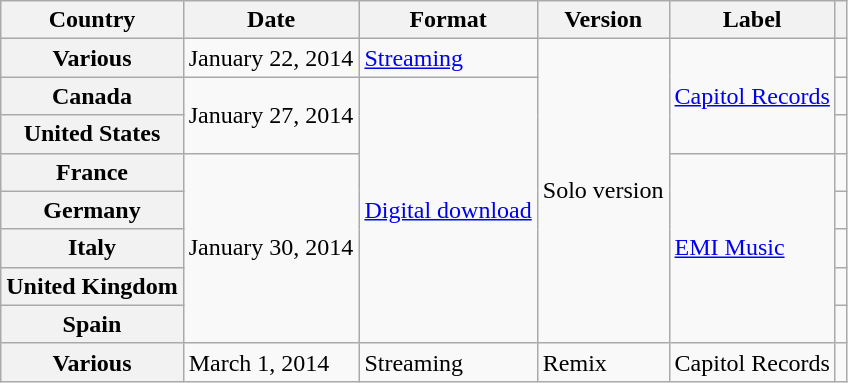<table class="wikitable plainrowheaders">
<tr>
<th scope="col">Country</th>
<th scope="col">Date</th>
<th scope="col">Format</th>
<th scope="col">Version</th>
<th scope="col">Label</th>
<th scope="col"></th>
</tr>
<tr>
<th scope="row">Various</th>
<td>January 22, 2014</td>
<td><a href='#'>Streaming</a></td>
<td rowspan="8">Solo version</td>
<td rowspan="3"><a href='#'>Capitol Records</a></td>
<td style="text-align:center;"></td>
</tr>
<tr>
<th scope="row">Canada</th>
<td rowspan="2">January 27, 2014</td>
<td rowspan="7"><a href='#'>Digital download</a></td>
<td style="text-align:center;"></td>
</tr>
<tr>
<th scope="row">United States</th>
<td style="text-align:center;"></td>
</tr>
<tr>
<th scope="row">France</th>
<td rowspan="5">January 30, 2014</td>
<td rowspan="5"><a href='#'>EMI Music</a></td>
<td style="text-align:center;"></td>
</tr>
<tr>
<th scope="row">Germany</th>
<td style="text-align:center;"></td>
</tr>
<tr>
<th scope="row">Italy</th>
<td style="text-align:center;"></td>
</tr>
<tr>
<th scope="row">United Kingdom</th>
<td style="text-align:center;"></td>
</tr>
<tr>
<th scope="row">Spain</th>
<td style="text-align:center;"></td>
</tr>
<tr>
<th scope="row">Various</th>
<td>March 1, 2014</td>
<td>Streaming</td>
<td>Remix</td>
<td>Capitol Records</td>
<td style="text-align:center;"></td>
</tr>
</table>
